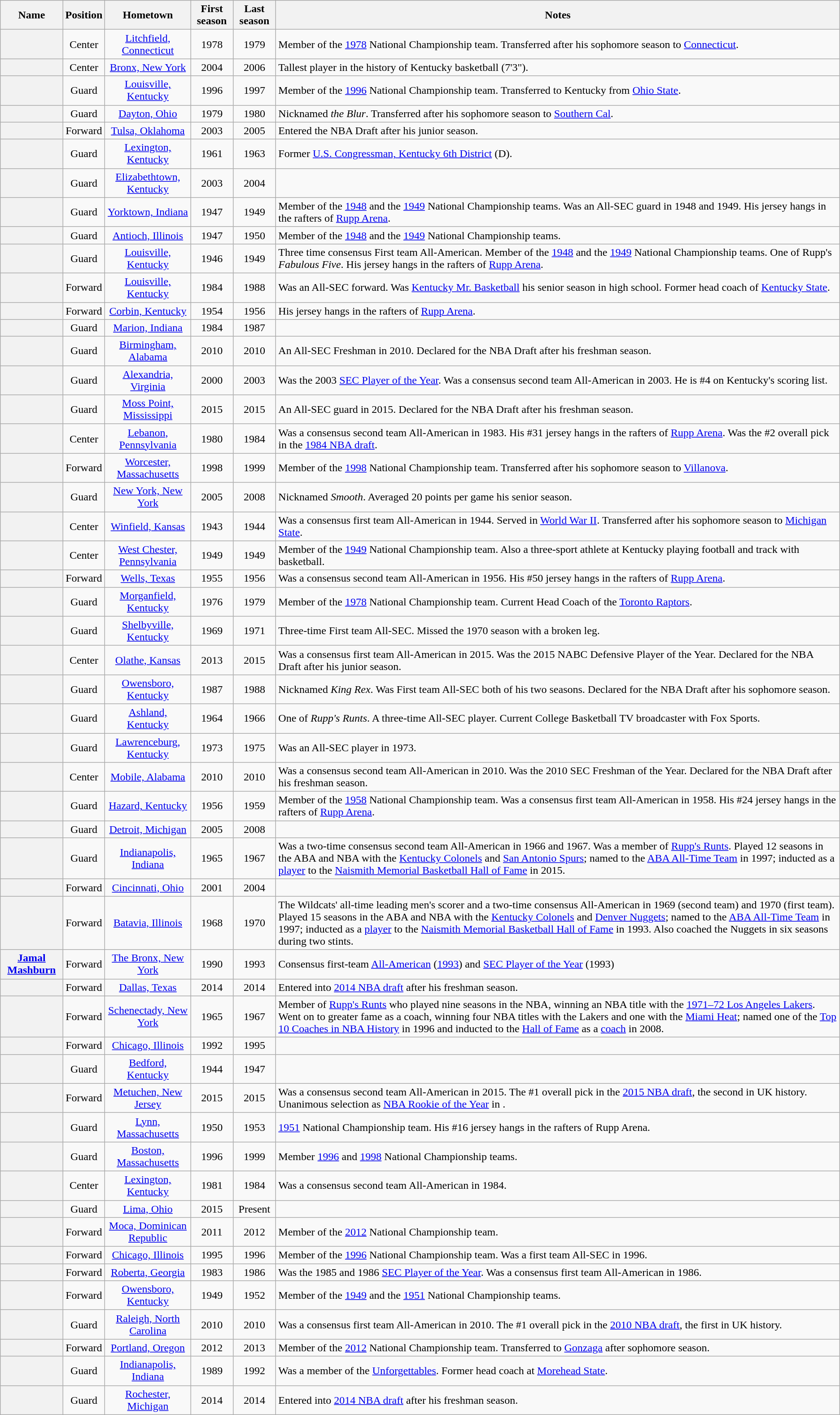<table class="wikitable sortable" style="text-align:center">
<tr>
<th scope="col">Name</th>
<th scope="col">Position</th>
<th scope="col">Hometown</th>
<th scope="col">First season</th>
<th scope="col">Last season</th>
<th scope="col" class="unsortable">Notes</th>
</tr>
<tr>
<th scope="row"></th>
<td align="center">Center</td>
<td align="center"><a href='#'>Litchfield, Connecticut</a></td>
<td align="center">1978</td>
<td align="center">1979</td>
<td align="left">Member of the <a href='#'>1978</a> National Championship team.  Transferred after his sophomore season to <a href='#'>Connecticut</a>.</td>
</tr>
<tr>
<th scope="row"></th>
<td align="center">Center</td>
<td align="center"><a href='#'>Bronx, New York</a></td>
<td align="center">2004</td>
<td align="center">2006</td>
<td align="left">Tallest player in the history of Kentucky basketball (7'3").</td>
</tr>
<tr>
<th scope="row"></th>
<td align="center">Guard</td>
<td align="center"><a href='#'>Louisville, Kentucky</a></td>
<td align="center">1996</td>
<td align="center">1997</td>
<td align="left">Member of the <a href='#'>1996</a> National Championship team.  Transferred to Kentucky from <a href='#'>Ohio State</a>.</td>
</tr>
<tr>
<th scope="row"></th>
<td align="center">Guard</td>
<td align="center"><a href='#'>Dayton, Ohio</a></td>
<td align="center">1979</td>
<td align="center">1980</td>
<td align="left">Nicknamed <em>the Blur</em>.  Transferred after his sophomore season to <a href='#'>Southern Cal</a>.</td>
</tr>
<tr>
<th scope="row"></th>
<td align="center">Forward</td>
<td align="center"><a href='#'>Tulsa, Oklahoma</a></td>
<td align="center">2003</td>
<td align="center">2005</td>
<td align="left">Entered the NBA Draft after his junior season.</td>
</tr>
<tr>
<th scope="row"></th>
<td align="center">Guard</td>
<td align="center"><a href='#'>Lexington, Kentucky</a></td>
<td align="center">1961</td>
<td align="center">1963</td>
<td align="left">Former <a href='#'>U.S. Congressman, Kentucky 6th District</a> (D).</td>
</tr>
<tr>
<th scope="row"></th>
<td align="center">Guard</td>
<td align="center"><a href='#'>Elizabethtown, Kentucky</a></td>
<td align="center">2003</td>
<td align="center">2004</td>
<td align="left"></td>
</tr>
<tr>
<th scope="row"></th>
<td align="center">Guard</td>
<td align="center"><a href='#'>Yorktown, Indiana</a></td>
<td align="center">1947</td>
<td align="center">1949</td>
<td align="left">Member of the <a href='#'>1948</a> and the <a href='#'>1949</a> National Championship teams.  Was an All-SEC guard in 1948 and 1949.  His jersey hangs in the rafters of <a href='#'>Rupp Arena</a>.</td>
</tr>
<tr>
<th scope="row"></th>
<td align="center">Guard</td>
<td align="center"><a href='#'>Antioch, Illinois</a></td>
<td align="center">1947</td>
<td align="center">1950</td>
<td align="left">Member of the <a href='#'>1948</a> and the <a href='#'>1949</a> National Championship teams.</td>
</tr>
<tr>
<th scope="row"></th>
<td align="center">Guard</td>
<td align="center"><a href='#'>Louisville, Kentucky</a></td>
<td align="center">1946</td>
<td align="center">1949</td>
<td align="left">Three time consensus First team All-American. Member of the <a href='#'>1948</a> and the <a href='#'>1949</a> National Championship teams.  One of Rupp's <em>Fabulous Five</em>.  His jersey hangs in the rafters of <a href='#'>Rupp Arena</a>.</td>
</tr>
<tr>
<th scope="row"></th>
<td align="center">Forward</td>
<td align="center"><a href='#'>Louisville, Kentucky</a></td>
<td align="center">1984</td>
<td align="center">1988</td>
<td align="left">Was an All-SEC forward. Was <a href='#'>Kentucky Mr. Basketball</a> his senior season in high school.  Former head coach of <a href='#'>Kentucky State</a>.</td>
</tr>
<tr>
<th scope="row"></th>
<td align="center">Forward</td>
<td align="center"><a href='#'>Corbin, Kentucky</a></td>
<td align="center">1954</td>
<td align="center">1956</td>
<td align="left">His jersey hangs in the rafters of <a href='#'>Rupp Arena</a>.</td>
</tr>
<tr>
<th scope="row"></th>
<td align="center">Guard</td>
<td align="center"><a href='#'>Marion, Indiana</a></td>
<td align="center">1984</td>
<td align="center">1987</td>
<td align="left"></td>
</tr>
<tr>
<th scope="row"></th>
<td align="center">Guard</td>
<td align="center"><a href='#'>Birmingham, Alabama</a></td>
<td align="center">2010</td>
<td align="center">2010</td>
<td align="left">An All-SEC Freshman in 2010.  Declared for the NBA Draft after his freshman season.</td>
</tr>
<tr>
<th scope="row"></th>
<td align="center">Guard</td>
<td align="center"><a href='#'>Alexandria, Virginia</a></td>
<td align="center">2000</td>
<td align="center">2003</td>
<td align="left">Was the 2003 <a href='#'>SEC Player of the Year</a>. Was a consensus second team All-American in 2003. He is #4 on Kentucky's scoring list.</td>
</tr>
<tr>
<th scope="row"></th>
<td align="center">Guard</td>
<td align="center"><a href='#'>Moss Point, Mississippi</a></td>
<td align="center">2015</td>
<td align="center">2015</td>
<td align="left">An All-SEC guard in 2015.  Declared for the NBA Draft after his freshman season.</td>
</tr>
<tr>
<th scope="row"></th>
<td align="center">Center</td>
<td align="center"><a href='#'>Lebanon, Pennsylvania</a></td>
<td align="center">1980</td>
<td align="center">1984</td>
<td align="left">Was a consensus second team All-American in 1983.  His #31 jersey hangs in the rafters of <a href='#'>Rupp Arena</a>.  Was the #2 overall pick in the <a href='#'>1984 NBA draft</a>.</td>
</tr>
<tr>
<th scope="row"></th>
<td align="center">Forward</td>
<td align="center"><a href='#'>Worcester, Massachusetts</a></td>
<td align="center">1998</td>
<td align="center">1999</td>
<td align="left">Member of the <a href='#'>1998</a> National Championship team.  Transferred after his sophomore season to <a href='#'>Villanova</a>.</td>
</tr>
<tr>
<th scope="row"></th>
<td align="center">Guard</td>
<td align="center"><a href='#'>New York, New York</a></td>
<td align="center">2005</td>
<td align="center">2008</td>
<td align="left">Nicknamed <em>Smooth</em>.  Averaged 20 points per game his senior season.</td>
</tr>
<tr>
<th scope="row"></th>
<td align="center">Center</td>
<td align="center"><a href='#'>Winfield, Kansas</a></td>
<td align="center">1943</td>
<td align="center">1944</td>
<td align="left">Was a consensus first team All-American in 1944.  Served in <a href='#'>World War II</a>.  Transferred after his sophomore season to <a href='#'>Michigan State</a>.</td>
</tr>
<tr>
<th scope="row"></th>
<td align="center">Center</td>
<td align="center"><a href='#'>West Chester, Pennsylvania</a></td>
<td align="center">1949</td>
<td align="center">1949</td>
<td align="left">Member of the <a href='#'>1949</a> National Championship team.  Also a three-sport athlete at Kentucky playing football and track with basketball.</td>
</tr>
<tr>
<th scope="row"></th>
<td align="center">Forward</td>
<td align="center"><a href='#'>Wells, Texas</a></td>
<td align="center">1955</td>
<td align="center">1956</td>
<td align="left">Was a consensus second team All-American in 1956.  His #50 jersey hangs in the rafters of <a href='#'>Rupp Arena</a>.</td>
</tr>
<tr>
<th scope="row"></th>
<td align="center">Guard</td>
<td align="center"><a href='#'>Morganfield, Kentucky</a></td>
<td align="center">1976</td>
<td align="center">1979</td>
<td align="left">Member of the <a href='#'>1978</a> National Championship team.  Current Head Coach of the <a href='#'>Toronto Raptors</a>.</td>
</tr>
<tr>
<th scope="row"></th>
<td align="center">Guard</td>
<td align="center"><a href='#'>Shelbyville, Kentucky</a></td>
<td align="center">1969</td>
<td align="center">1971</td>
<td align="left">Three-time First team All-SEC.  Missed the 1970 season with a broken leg.</td>
</tr>
<tr>
<th scope="row"></th>
<td align="center">Center</td>
<td align="center"><a href='#'>Olathe, Kansas</a></td>
<td align="center">2013</td>
<td align="center">2015</td>
<td align="left">Was a consensus first team All-American in 2015.  Was the 2015 NABC Defensive Player of the Year.  Declared for the NBA Draft after his junior season.</td>
</tr>
<tr>
<th scope="row"></th>
<td align="center">Guard</td>
<td align="center"><a href='#'>Owensboro, Kentucky</a></td>
<td align="center">1987</td>
<td align="center">1988</td>
<td align="left">Nicknamed <em>King Rex</em>. Was First team All-SEC both of his two seasons. Declared for the NBA Draft after his sophomore season.</td>
</tr>
<tr>
<th scope="row"></th>
<td align="center">Guard</td>
<td align="center"><a href='#'>Ashland, Kentucky</a></td>
<td align="center">1964</td>
<td align="center">1966</td>
<td align="left">One of <em>Rupp's Runts</em>.  A three-time All-SEC player. Current College Basketball TV broadcaster with Fox Sports.</td>
</tr>
<tr>
<th scope="row"></th>
<td align="center">Guard</td>
<td align="center"><a href='#'>Lawrenceburg, Kentucky</a></td>
<td align="center">1973</td>
<td align="center">1975</td>
<td align="left">Was an All-SEC player in 1973.</td>
</tr>
<tr>
<th scope="row"></th>
<td align="center">Center</td>
<td align="center"><a href='#'>Mobile, Alabama</a></td>
<td align="center">2010</td>
<td align="center">2010</td>
<td align="left">Was a consensus second team All-American in 2010.  Was the 2010 SEC Freshman of the Year.  Declared for the NBA Draft after his freshman season.</td>
</tr>
<tr>
<th scope="row"></th>
<td align="center">Guard</td>
<td align="center"><a href='#'>Hazard, Kentucky</a></td>
<td align="center">1956</td>
<td align="center">1959</td>
<td align="left">Member of the <a href='#'>1958</a> National Championship team. Was a consensus first team All-American in 1958. His #24 jersey hangs in the rafters of <a href='#'>Rupp Arena</a>.</td>
</tr>
<tr>
<th scope="row"></th>
<td align="center">Guard</td>
<td align="center"><a href='#'>Detroit, Michigan</a></td>
<td align="center">2005</td>
<td align="center">2008</td>
<td align="left"></td>
</tr>
<tr>
<th scope="row"></th>
<td align="center">Guard</td>
<td align="center"><a href='#'>Indianapolis, Indiana</a></td>
<td align="center">1965</td>
<td align="center">1967</td>
<td align="left">Was a two-time consensus second team All-American in 1966 and 1967.  Was a member of <a href='#'>Rupp's Runts</a>. Played 12 seasons in the ABA and NBA with the <a href='#'>Kentucky Colonels</a> and <a href='#'>San Antonio Spurs</a>; named to the <a href='#'>ABA All-Time Team</a> in 1997; inducted as a <a href='#'>player</a> to the <a href='#'>Naismith Memorial Basketball Hall of Fame</a> in 2015.</td>
</tr>
<tr>
<th scope="row"></th>
<td align="center">Forward</td>
<td align="center"><a href='#'>Cincinnati, Ohio</a></td>
<td align="center">2001</td>
<td align="center">2004</td>
<td align="left"></td>
</tr>
<tr>
<th scope="row"></th>
<td align="center">Forward</td>
<td align="center"><a href='#'>Batavia, Illinois</a></td>
<td align="center">1968</td>
<td align="center">1970</td>
<td align="left">The Wildcats' all-time leading men's scorer and a two-time consensus All-American in 1969 (second team) and 1970 (first team). Played 15 seasons in the ABA and NBA with the <a href='#'>Kentucky Colonels</a> and <a href='#'>Denver Nuggets</a>; named to the <a href='#'>ABA All-Time Team</a> in 1997; inducted as a <a href='#'>player</a> to the <a href='#'>Naismith Memorial Basketball Hall of Fame</a> in 1993. Also coached the Nuggets in six seasons during two stints.</td>
</tr>
<tr>
<th><a href='#'>Jamal Mashburn</a></th>
<td>Forward</td>
<td><a href='#'>The Bronx, New York</a></td>
<td>1990</td>
<td>1993</td>
<td align="left">Consensus first-team <a href='#'>All-American</a> (<a href='#'>1993</a>) and <a href='#'>SEC Player of the Year</a> (1993)</td>
</tr>
<tr>
<th scope="row"></th>
<td align="center">Forward</td>
<td align="center"><a href='#'>Dallas, Texas</a></td>
<td align="center">2014</td>
<td align="center">2014</td>
<td align="left">Entered into <a href='#'>2014 NBA draft</a> after his freshman season.</td>
</tr>
<tr>
<th scope="row"></th>
<td align="center">Forward</td>
<td align="center"><a href='#'>Schenectady, New York</a></td>
<td align="center">1965</td>
<td align="center">1967</td>
<td align="left">Member of <a href='#'>Rupp's Runts</a> who played nine seasons in the NBA, winning an NBA title with the <a href='#'>1971–72 Los Angeles Lakers</a>. Went on to greater fame as a coach, winning four NBA titles with the Lakers and one with the <a href='#'>Miami Heat</a>; named one of the <a href='#'>Top 10 Coaches in NBA History</a> in 1996 and inducted to the <a href='#'>Hall of Fame</a> as a <a href='#'>coach</a> in 2008.</td>
</tr>
<tr>
<th scope="row"></th>
<td align="center">Forward</td>
<td align="center"><a href='#'>Chicago, Illinois</a></td>
<td align="center">1992</td>
<td align="center">1995</td>
<td align="left"></td>
</tr>
<tr>
<th scope="row"></th>
<td align="center">Guard</td>
<td align="center"><a href='#'>Bedford, Kentucky</a></td>
<td align="center">1944</td>
<td align="center">1947</td>
<td align="left"></td>
</tr>
<tr>
<th scope="row"></th>
<td align="center">Forward</td>
<td align="center"><a href='#'>Metuchen, New Jersey</a></td>
<td align="center">2015</td>
<td align="center">2015</td>
<td align="left">Was a consensus second team All-American in 2015. The #1 overall pick in the <a href='#'>2015 NBA draft</a>, the second in UK history. Unanimous selection as <a href='#'>NBA Rookie of the Year</a> in .</td>
</tr>
<tr>
<th scope="row"></th>
<td align="center">Guard</td>
<td align="center"><a href='#'>Lynn, Massachusetts</a></td>
<td align="center">1950</td>
<td align="center">1953</td>
<td align="left"><a href='#'>1951</a> National Championship team.  His #16 jersey hangs in the rafters of Rupp Arena.</td>
</tr>
<tr>
<th scope="row"></th>
<td align="center">Guard</td>
<td align="center"><a href='#'>Boston, Massachusetts</a></td>
<td align="center">1996</td>
<td align="center">1999</td>
<td align="left">Member <a href='#'>1996</a> and <a href='#'>1998</a> National Championship teams.</td>
</tr>
<tr>
<th scope="row"></th>
<td align="center">Center</td>
<td align="center"><a href='#'>Lexington, Kentucky</a></td>
<td align="center">1981</td>
<td align="center">1984</td>
<td align="left">Was a consensus second team All-American in 1984.</td>
</tr>
<tr>
<th scope="row"></th>
<td align="center">Guard</td>
<td align="center"><a href='#'>Lima, Ohio</a></td>
<td align="center">2015</td>
<td align="center">Present</td>
<td align="left"></td>
</tr>
<tr>
<th scope="row"></th>
<td align="center">Forward</td>
<td align="center"><a href='#'>Moca, Dominican Republic</a></td>
<td align="center">2011</td>
<td align="center">2012</td>
<td align="left">Member of the <a href='#'>2012</a> National Championship team.</td>
</tr>
<tr>
<th scope="row"></th>
<td align="center">Forward</td>
<td align="center"><a href='#'>Chicago, Illinois</a></td>
<td align="center">1995</td>
<td align="center">1996</td>
<td align="left">Member of the <a href='#'>1996</a> National Championship team. Was a first team All-SEC in 1996.</td>
</tr>
<tr>
<th scope="row"></th>
<td align="center">Forward</td>
<td align="center"><a href='#'>Roberta, Georgia</a></td>
<td align="center">1983</td>
<td align="center">1986</td>
<td align="left">Was the 1985 and 1986 <a href='#'>SEC Player of the Year</a>. Was a consensus first team All-American in 1986.</td>
</tr>
<tr>
<th scope="row"></th>
<td align="center">Forward</td>
<td align="center"><a href='#'>Owensboro, Kentucky</a></td>
<td align="center">1949</td>
<td align="center">1952</td>
<td align="left">Member of the <a href='#'>1949</a> and the <a href='#'>1951</a> National Championship teams.</td>
</tr>
<tr>
<th scope="row"></th>
<td align="center">Guard</td>
<td align="center"><a href='#'>Raleigh, North Carolina</a></td>
<td align="center">2010</td>
<td align="center">2010</td>
<td align="left">Was a consensus first team All-American in 2010.  The #1 overall pick in the <a href='#'>2010 NBA draft</a>, the first in UK history.</td>
</tr>
<tr>
<th scope="row"></th>
<td align="center">Forward</td>
<td align="center"><a href='#'>Portland, Oregon</a></td>
<td align="center">2012</td>
<td align="center">2013</td>
<td align="left">Member of the <a href='#'>2012</a> National Championship team.  Transferred to <a href='#'>Gonzaga</a> after sophomore season.</td>
</tr>
<tr>
<th scope="row"></th>
<td align="center">Guard</td>
<td align="center"><a href='#'>Indianapolis, Indiana</a></td>
<td align="center">1989</td>
<td align="center">1992</td>
<td align="left">Was a member of the <a href='#'>Unforgettables</a>. Former head coach at <a href='#'>Morehead State</a>.</td>
</tr>
<tr>
<th scope="row"></th>
<td align="center">Guard</td>
<td align="center"><a href='#'>Rochester, Michigan</a></td>
<td align="center">2014</td>
<td align="center">2014</td>
<td align="left">Entered into <a href='#'>2014 NBA draft</a> after his freshman season.</td>
</tr>
</table>
